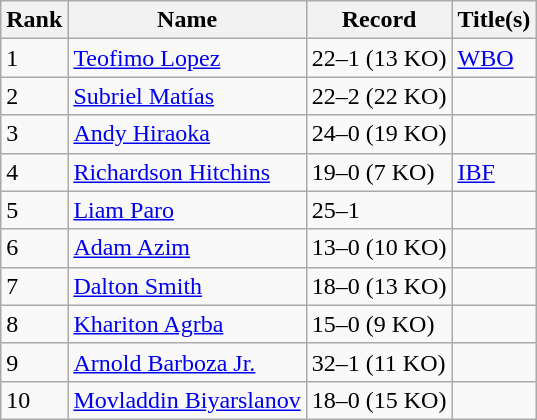<table class="wikitable">
<tr>
<th>Rank</th>
<th>Name</th>
<th>Record</th>
<th>Title(s)</th>
</tr>
<tr>
<td>1</td>
<td><a href='#'>Teofimo Lopez</a></td>
<td>22–1 (13 KO)</td>
<td><a href='#'>WBO</a></td>
</tr>
<tr>
<td>2</td>
<td><a href='#'>Subriel Matías</a></td>
<td>22–2 (22 KO)</td>
<td></td>
</tr>
<tr>
<td>3</td>
<td><a href='#'>Andy Hiraoka</a></td>
<td>24–0 (19 KO)</td>
<td></td>
</tr>
<tr>
<td>4</td>
<td><a href='#'>Richardson Hitchins</a></td>
<td>19–0 (7 KO)</td>
<td><a href='#'>IBF</a></td>
</tr>
<tr>
<td>5</td>
<td><a href='#'>Liam Paro</a></td>
<td>25–1</td>
<td></td>
</tr>
<tr>
<td>6</td>
<td><a href='#'>Adam Azim</a></td>
<td>13–0 (10 KO)</td>
<td></td>
</tr>
<tr>
<td>7</td>
<td><a href='#'>Dalton Smith</a></td>
<td>18–0 (13 KO)</td>
<td></td>
</tr>
<tr>
<td>8</td>
<td><a href='#'>Khariton Agrba</a></td>
<td>15–0 (9 KO)</td>
<td></td>
</tr>
<tr>
<td>9</td>
<td><a href='#'>Arnold Barboza Jr.</a></td>
<td>32–1 (11 KO)</td>
<td></td>
</tr>
<tr>
<td>10</td>
<td><a href='#'>Movladdin Biyarslanov</a></td>
<td>18–0 (15 KO)</td>
<td></td>
</tr>
</table>
